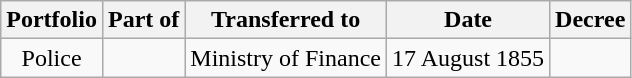<table class="wikitable" style="text-align:center;">
<tr>
<th>Portfolio</th>
<th>Part of</th>
<th>Transferred to</th>
<th>Date</th>
<th>Decree</th>
</tr>
<tr>
<td>Police</td>
<td></td>
<td>Ministry of Finance</td>
<td>17 August 1855</td>
<td></td>
</tr>
</table>
